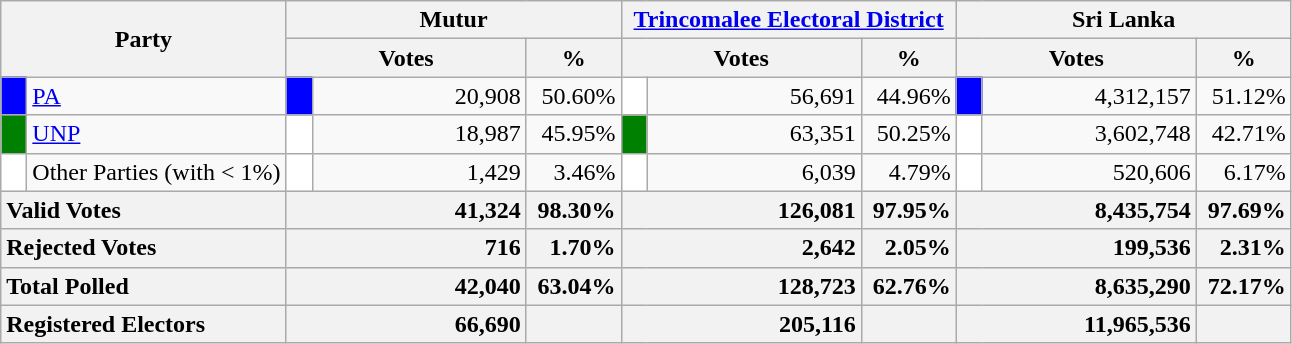<table class="wikitable">
<tr>
<th colspan="2" width="144px"rowspan="2">Party</th>
<th colspan="3" width="216px">Mutur</th>
<th colspan="3" width="216px"><a href='#'>Trincomalee Electoral District</a></th>
<th colspan="3" width="216px">Sri Lanka</th>
</tr>
<tr>
<th colspan="2" width="144px">Votes</th>
<th>%</th>
<th colspan="2" width="144px">Votes</th>
<th>%</th>
<th colspan="2" width="144px">Votes</th>
<th>%</th>
</tr>
<tr>
<td style="background-color:blue;" width="10px"></td>
<td style="text-align:left;"><a href='#'>PA</a></td>
<td style="background-color:blue;" width="10px"></td>
<td style="text-align:right;">20,908</td>
<td style="text-align:right;">50.60%</td>
<td style="background-color:white;" width="10px"></td>
<td style="text-align:right;">56,691</td>
<td style="text-align:right;">44.96%</td>
<td style="background-color:blue;" width="10px"></td>
<td style="text-align:right;">4,312,157</td>
<td style="text-align:right;">51.12%</td>
</tr>
<tr>
<td style="background-color:green;" width="10px"></td>
<td style="text-align:left;"><a href='#'>UNP</a></td>
<td style="background-color:white;" width="10px"></td>
<td style="text-align:right;">18,987</td>
<td style="text-align:right;">45.95%</td>
<td style="background-color:green;" width="10px"></td>
<td style="text-align:right;">63,351</td>
<td style="text-align:right;">50.25%</td>
<td style="background-color:white;" width="10px"></td>
<td style="text-align:right;">3,602,748</td>
<td style="text-align:right;">42.71%</td>
</tr>
<tr>
<td style="background-color:white;" width="10px"></td>
<td style="text-align:left;">Other Parties (with < 1%)</td>
<td style="background-color:white;" width="10px"></td>
<td style="text-align:right;">1,429</td>
<td style="text-align:right;">3.46%</td>
<td style="background-color:white;" width="10px"></td>
<td style="text-align:right;">6,039</td>
<td style="text-align:right;">4.79%</td>
<td style="background-color:white;" width="10px"></td>
<td style="text-align:right;">520,606</td>
<td style="text-align:right;">6.17%</td>
</tr>
<tr>
<th colspan="2" width="144px"style="text-align:left;">Valid Votes</th>
<th style="text-align:right;"colspan="2" width="144px">41,324</th>
<th style="text-align:right;">98.30%</th>
<th style="text-align:right;"colspan="2" width="144px">126,081</th>
<th style="text-align:right;">97.95%</th>
<th style="text-align:right;"colspan="2" width="144px">8,435,754</th>
<th style="text-align:right;">97.69%</th>
</tr>
<tr>
<th colspan="2" width="144px"style="text-align:left;">Rejected Votes</th>
<th style="text-align:right;"colspan="2" width="144px">716</th>
<th style="text-align:right;">1.70%</th>
<th style="text-align:right;"colspan="2" width="144px">2,642</th>
<th style="text-align:right;">2.05%</th>
<th style="text-align:right;"colspan="2" width="144px">199,536</th>
<th style="text-align:right;">2.31%</th>
</tr>
<tr>
<th colspan="2" width="144px"style="text-align:left;">Total Polled</th>
<th style="text-align:right;"colspan="2" width="144px">42,040</th>
<th style="text-align:right;">63.04%</th>
<th style="text-align:right;"colspan="2" width="144px">128,723</th>
<th style="text-align:right;">62.76%</th>
<th style="text-align:right;"colspan="2" width="144px">8,635,290</th>
<th style="text-align:right;">72.17%</th>
</tr>
<tr>
<th colspan="2" width="144px"style="text-align:left;">Registered Electors</th>
<th style="text-align:right;"colspan="2" width="144px">66,690</th>
<th></th>
<th style="text-align:right;"colspan="2" width="144px">205,116</th>
<th></th>
<th style="text-align:right;"colspan="2" width="144px">11,965,536</th>
<th></th>
</tr>
</table>
